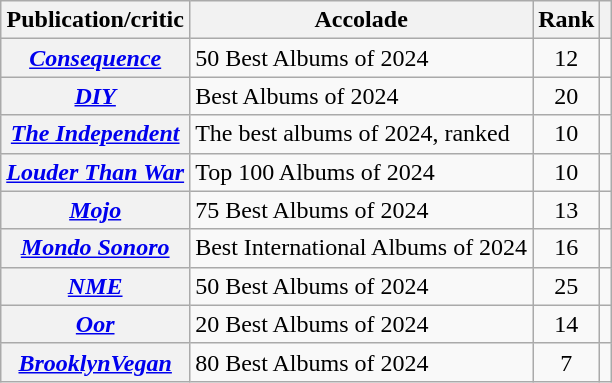<table class="wikitable sortable plainrowheaders">
<tr>
<th scope="col">Publication/critic</th>
<th scope="col">Accolade</th>
<th scope="col">Rank</th>
<th scope="col" class="unsortable"></th>
</tr>
<tr>
<th scope="row"><em><a href='#'>Consequence</a></em></th>
<td>50 Best Albums of 2024</td>
<td style="text-align: center;">12</td>
<td style="text-align: center;"></td>
</tr>
<tr>
<th scope="row"><em><a href='#'>DIY</a></em></th>
<td>Best Albums of 2024</td>
<td style="text-align: center;">20</td>
<td style="text-align: center;"></td>
</tr>
<tr>
<th scope="row"><em><a href='#'>The Independent</a></em></th>
<td>The best albums of 2024, ranked</td>
<td style="text-align: center;">10</td>
<td style="text-align: center;"></td>
</tr>
<tr>
<th scope="row"><em><a href='#'>Louder Than War</a></em></th>
<td>Top 100 Albums of 2024</td>
<td style="text-align: center;">10</td>
<td style="text-align: center;"></td>
</tr>
<tr>
<th scope="row"><em><a href='#'>Mojo</a></em></th>
<td>75 Best Albums of 2024</td>
<td style="text-align: center;">13</td>
<td style="text-align: center;"></td>
</tr>
<tr>
<th scope="row"><em><a href='#'>Mondo Sonoro</a></em></th>
<td>Best International Albums of 2024</td>
<td style="text-align: center;">16</td>
<td style="text-align: center;"></td>
</tr>
<tr>
<th scope="row"><em><a href='#'>NME</a></em></th>
<td>50 Best Albums of 2024</td>
<td style="text-align: center;">25</td>
<td style="text-align: center;"></td>
</tr>
<tr>
<th scope="row"><em><a href='#'>Oor</a></em></th>
<td>20 Best Albums of 2024</td>
<td style="text-align: center;">14</td>
<td style="text-align: center;"></td>
</tr>
<tr>
<th scope="row"><em><a href='#'>BrooklynVegan</a></em></th>
<td>80 Best Albums of 2024</td>
<td style="text-align: center;">7</td>
<td style="text-align: center;"></td>
</tr>
</table>
